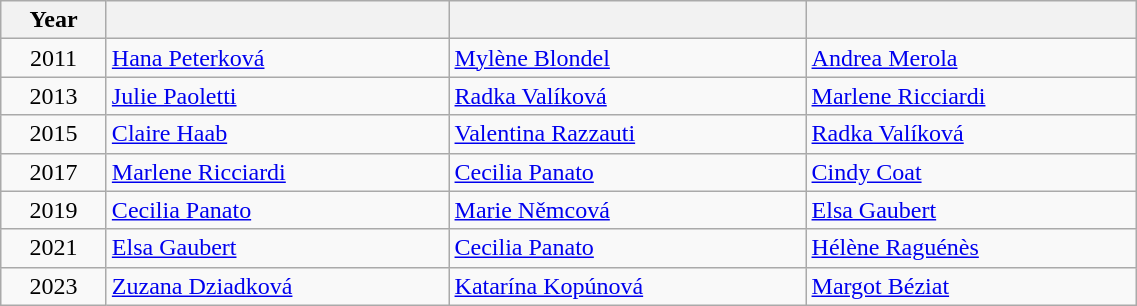<table class="wikitable" width=60% style="font-size:100%; text-align:left;">
<tr>
<th>Year</th>
<th></th>
<th></th>
<th></th>
</tr>
<tr>
<td align=center>2011</td>
<td> <a href='#'>Hana Peterková</a></td>
<td> <a href='#'>Mylène Blondel</a></td>
<td> <a href='#'>Andrea Merola</a></td>
</tr>
<tr>
<td align=center>2013</td>
<td> <a href='#'>Julie Paoletti</a></td>
<td> <a href='#'>Radka Valíková</a></td>
<td> <a href='#'>Marlene Ricciardi</a></td>
</tr>
<tr>
<td align=center>2015</td>
<td> <a href='#'>Claire Haab</a></td>
<td> <a href='#'>Valentina Razzauti</a></td>
<td> <a href='#'>Radka Valíková</a></td>
</tr>
<tr>
<td align=center>2017</td>
<td> <a href='#'>Marlene Ricciardi</a></td>
<td> <a href='#'>Cecilia Panato</a></td>
<td> <a href='#'>Cindy Coat</a></td>
</tr>
<tr>
<td align=center>2019</td>
<td align=left> <a href='#'>Cecilia Panato</a></td>
<td align=left> <a href='#'>Marie Němcová</a></td>
<td align=left> <a href='#'>Elsa Gaubert</a></td>
</tr>
<tr>
<td align=center>2021</td>
<td align=left> <a href='#'>Elsa Gaubert</a></td>
<td align=left> <a href='#'>Cecilia Panato</a></td>
<td align=left> <a href='#'>Hélène Raguénès</a></td>
</tr>
<tr>
<td align=center>2023</td>
<td align=left> <a href='#'>Zuzana Dziadková</a></td>
<td align=left> <a href='#'>Katarína Kopúnová</a></td>
<td align=left> <a href='#'>Margot Béziat</a></td>
</tr>
</table>
